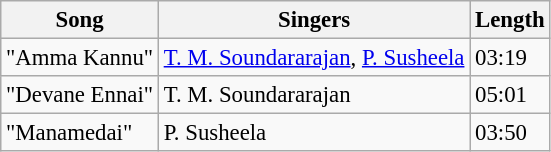<table class="wikitable" style="font-size:95%;">
<tr>
<th>Song</th>
<th>Singers</th>
<th>Length</th>
</tr>
<tr>
<td>"Amma Kannu"</td>
<td><a href='#'>T. M. Soundararajan</a>, <a href='#'>P. Susheela</a></td>
<td>03:19</td>
</tr>
<tr>
<td>"Devane Ennai"</td>
<td>T. M. Soundararajan</td>
<td>05:01</td>
</tr>
<tr>
<td>"Manamedai"</td>
<td>P. Susheela</td>
<td>03:50</td>
</tr>
</table>
